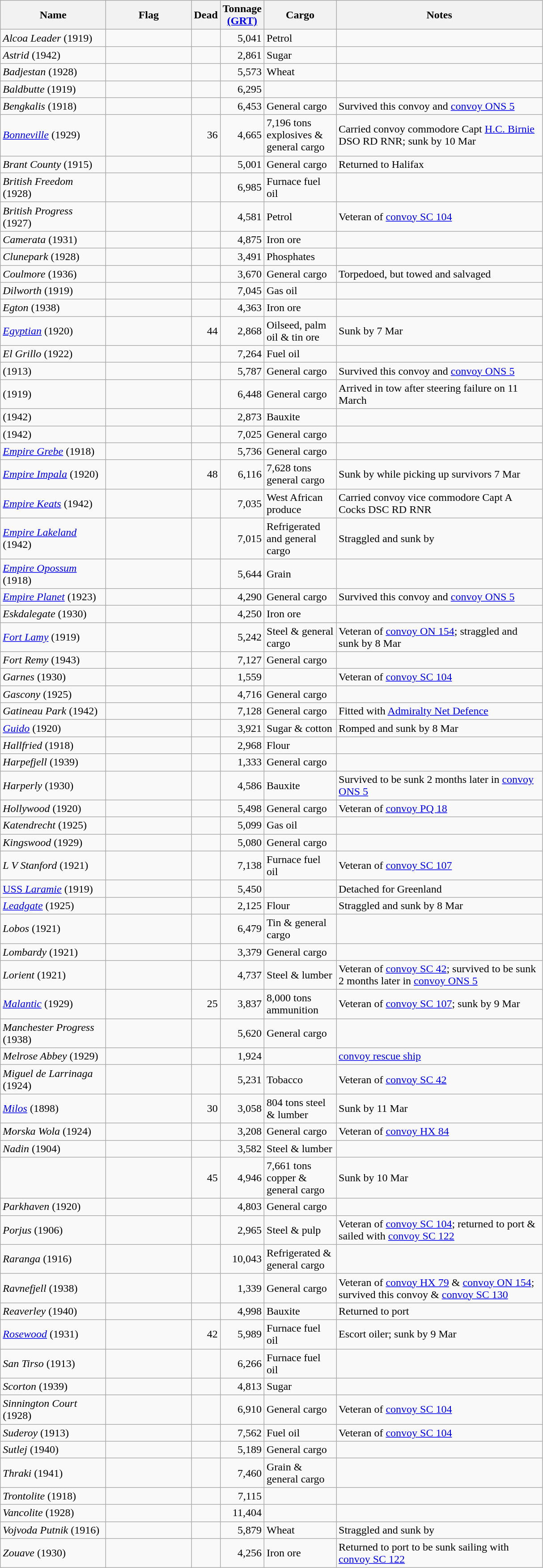<table Class="wikitable sortable">
<tr>
<th scope="col" width="150px">Name</th>
<th scope="col" width="120px">Flag</th>
<th scope="col" width="25px">Dead</th>
<th scope="col" width="30px">Tonnage <a href='#'>(GRT)</a></th>
<th scope="col" width="100px">Cargo</th>
<th scope="col" width="300px">Notes</th>
</tr>
<tr>
<td align="left"><em>Alcoa Leader</em> (1919)</td>
<td align="left"></td>
<td></td>
<td align="right">5,041</td>
<td align="left">Petrol</td>
<td></td>
</tr>
<tr>
<td align="left"><em>Astrid</em> (1942)</td>
<td align="left"></td>
<td></td>
<td align="right">2,861</td>
<td align="left">Sugar</td>
<td></td>
</tr>
<tr>
<td align="left"><em>Badjestan</em> (1928)</td>
<td align="left"></td>
<td></td>
<td align="right">5,573</td>
<td align="left">Wheat</td>
<td></td>
</tr>
<tr>
<td align="left"><em>Baldbutte</em> (1919)</td>
<td align="left"></td>
<td></td>
<td align="right">6,295</td>
<td></td>
<td></td>
</tr>
<tr>
<td align="left"><em>Bengkalis</em> (1918)</td>
<td align="left"></td>
<td></td>
<td align="right">6,453</td>
<td align="left">General cargo</td>
<td align="left">Survived this convoy and <a href='#'>convoy ONS 5</a></td>
</tr>
<tr>
<td align="left"><em><a href='#'>Bonneville</a></em> (1929)</td>
<td align="left"></td>
<td align="right">36</td>
<td align="right">4,665</td>
<td align="left">7,196 tons explosives & general cargo</td>
<td align="left">Carried convoy commodore Capt <a href='#'>H.C. Birnie</a> DSO RD RNR; sunk by  10 Mar</td>
</tr>
<tr>
<td align="left"><em>Brant County</em> (1915)</td>
<td align="left"></td>
<td></td>
<td align="right">5,001</td>
<td align="left">General cargo</td>
<td align="left">Returned to Halifax</td>
</tr>
<tr>
<td align="left"><em>British Freedom</em> (1928)</td>
<td align="left"></td>
<td></td>
<td align="right">6,985</td>
<td align="left">Furnace fuel oil</td>
<td></td>
</tr>
<tr>
<td align="left"><em>British Progress</em> (1927)</td>
<td align="left"></td>
<td></td>
<td align="right">4,581</td>
<td align="left">Petrol</td>
<td align="left">Veteran of <a href='#'>convoy SC 104</a></td>
</tr>
<tr>
<td align="left"><em>Camerata</em> (1931)</td>
<td align="left"></td>
<td></td>
<td align="right">4,875</td>
<td align="left">Iron ore</td>
<td></td>
</tr>
<tr>
<td align="left"><em>Clunepark</em> (1928)</td>
<td align="left"></td>
<td></td>
<td align="right">3,491</td>
<td align="left">Phosphates</td>
<td></td>
</tr>
<tr>
<td align="left"><em>Coulmore</em> (1936)</td>
<td align="left"></td>
<td></td>
<td align="right">3,670</td>
<td align="left">General cargo</td>
<td align="left">Torpedoed, but towed and salvaged</td>
</tr>
<tr>
<td align="left"><em>Dilworth</em> (1919)</td>
<td align="left"></td>
<td></td>
<td align="right">7,045</td>
<td align="left">Gas oil</td>
<td></td>
</tr>
<tr>
<td align="left"><em>Egton</em> (1938)</td>
<td align="left"></td>
<td></td>
<td align="right">4,363</td>
<td align="left">Iron ore</td>
<td></td>
</tr>
<tr>
<td align="left"><em><a href='#'>Egyptian</a></em> (1920)</td>
<td align="left"></td>
<td align="right">44</td>
<td align="right">2,868</td>
<td align="left">Oilseed, palm oil & tin ore</td>
<td align="left">Sunk by  7 Mar</td>
</tr>
<tr>
<td align="left"><em>El Grillo</em> (1922)</td>
<td align="left"></td>
<td></td>
<td align="right">7,264</td>
<td align="left">Fuel oil</td>
<td></td>
</tr>
<tr>
<td align="left"> (1913)</td>
<td align="left"></td>
<td></td>
<td align="right">5,787</td>
<td align="left">General cargo</td>
<td align="left">Survived this convoy and <a href='#'>convoy ONS 5</a></td>
</tr>
<tr>
<td align="left"> (1919)</td>
<td align="left"></td>
<td></td>
<td align="right">6,448</td>
<td align="left">General cargo</td>
<td align="left">Arrived in tow after steering failure on 11 March</td>
</tr>
<tr>
<td align="left"> (1942)</td>
<td align="left"></td>
<td></td>
<td align="right">2,873</td>
<td align="left">Bauxite</td>
<td></td>
</tr>
<tr>
<td align="left"> (1942)</td>
<td align="left"></td>
<td></td>
<td align="right">7,025</td>
<td align="left">General cargo</td>
<td></td>
</tr>
<tr>
<td align="left"><a href='#'><em>Empire Grebe</em></a> (1918)</td>
<td align="left"></td>
<td></td>
<td align="right">5,736</td>
<td align="left">General cargo</td>
<td></td>
</tr>
<tr>
<td align="left"><a href='#'><em>Empire Impala</em></a> (1920)</td>
<td align="left"></td>
<td align="right">48</td>
<td align="right">6,116</td>
<td align="left">7,628 tons general cargo</td>
<td align="left">Sunk by  while picking up survivors 7 Mar</td>
</tr>
<tr>
<td align="left"><a href='#'><em>Empire Keats</em></a> (1942)</td>
<td align="left"></td>
<td></td>
<td align="right">7,035</td>
<td align="left">West African produce</td>
<td align="left">Carried convoy vice commodore Capt A Cocks DSC RD RNR</td>
</tr>
<tr>
<td align="left"><a href='#'><em>Empire Lakeland</em></a> (1942)</td>
<td align="left"></td>
<td></td>
<td align="right">7,015</td>
<td align="left">Refrigerated and general cargo</td>
<td align="left">Straggled and sunk by </td>
</tr>
<tr>
<td align="left"><a href='#'><em>Empire Opossum</em></a> (1918)</td>
<td align="left"></td>
<td></td>
<td align="right">5,644</td>
<td align="left">Grain</td>
<td></td>
</tr>
<tr>
<td align="left"><a href='#'><em>Empire Planet</em></a> (1923)</td>
<td align="left"></td>
<td></td>
<td align="right">4,290</td>
<td align="left">General cargo</td>
<td align="left">Survived this convoy and <a href='#'>convoy ONS 5</a></td>
</tr>
<tr>
<td align="left"><em>Eskdalegate</em> (1930)</td>
<td align="left"></td>
<td></td>
<td align="right">4,250</td>
<td align="left">Iron ore</td>
<td></td>
</tr>
<tr>
<td align="left"><em><a href='#'>Fort Lamy</a></em> (1919)</td>
<td align="left"></td>
<td></td>
<td align="right">5,242</td>
<td align="left">Steel & general cargo</td>
<td align="left">Veteran of <a href='#'>convoy ON 154</a>; straggled and sunk by  8 Mar</td>
</tr>
<tr>
<td align="left"><em>Fort Remy</em> (1943)</td>
<td align="left"></td>
<td></td>
<td align="right">7,127</td>
<td align="left">General cargo</td>
<td></td>
</tr>
<tr>
<td align="left"><em>Garnes</em> (1930)</td>
<td align="left"></td>
<td></td>
<td align="right">1,559</td>
<td></td>
<td align="left">Veteran of <a href='#'>convoy SC 104</a></td>
</tr>
<tr>
<td align="left"><em>Gascony</em> (1925)</td>
<td align="left"></td>
<td></td>
<td align="right">4,716</td>
<td align="left">General cargo</td>
<td></td>
</tr>
<tr>
<td align="left"><em>Gatineau Park</em> (1942)</td>
<td align="left"></td>
<td></td>
<td align="right">7,128</td>
<td align="left">General cargo</td>
<td align="left">Fitted with <a href='#'>Admiralty Net Defence</a></td>
</tr>
<tr>
<td align="left"><em><a href='#'>Guido</a></em> (1920)</td>
<td align="left"></td>
<td></td>
<td align="right">3,921</td>
<td align="left">Sugar & cotton</td>
<td align="left">Romped and sunk by  8 Mar</td>
</tr>
<tr>
<td align="left"><em>Hallfried</em> (1918)</td>
<td align="left"></td>
<td></td>
<td align="right">2,968</td>
<td align="left">Flour</td>
<td></td>
</tr>
<tr>
<td align="left"><em>Harpefjell</em> (1939)</td>
<td align="left"></td>
<td></td>
<td align="right">1,333</td>
<td align="left">General cargo</td>
<td></td>
</tr>
<tr>
<td align="left"><em>Harperly</em> (1930)</td>
<td align="left"></td>
<td></td>
<td align="right">4,586</td>
<td align="left">Bauxite</td>
<td align="left">Survived to be sunk 2 months later in <a href='#'>convoy ONS 5</a></td>
</tr>
<tr>
<td align="left"><em>Hollywood</em> (1920)</td>
<td align="left"></td>
<td></td>
<td align="right">5,498</td>
<td align="left">General cargo</td>
<td align="left">Veteran of <a href='#'>convoy PQ 18</a></td>
</tr>
<tr>
<td align="left"><em>Katendrecht</em> (1925)</td>
<td align="left"></td>
<td></td>
<td align="right">5,099</td>
<td align="left">Gas oil</td>
<td></td>
</tr>
<tr>
<td align="left"><em>Kingswood</em> (1929)</td>
<td align="left"></td>
<td></td>
<td align="right">5,080</td>
<td align="left">General cargo</td>
<td></td>
</tr>
<tr>
<td align="left"><em>L V Stanford</em> (1921)</td>
<td align="left"></td>
<td></td>
<td align="right">7,138</td>
<td align="left">Furnace fuel oil</td>
<td align="left">Veteran of <a href='#'>convoy SC 107</a></td>
</tr>
<tr>
<td align="left"><a href='#'>USS <em>Laramie</em></a> (1919)</td>
<td align="left"></td>
<td></td>
<td align="right">5,450</td>
<td></td>
<td align="left">Detached for Greenland</td>
</tr>
<tr>
<td align="left"><em><a href='#'>Leadgate</a></em> (1925)</td>
<td align="left"></td>
<td></td>
<td align="right">2,125</td>
<td align="left">Flour</td>
<td align="left">Straggled and sunk by  8 Mar</td>
</tr>
<tr>
<td align="left"><em>Lobos</em> (1921)</td>
<td align="left"></td>
<td></td>
<td align="right">6,479</td>
<td align="left">Tin & general cargo</td>
<td></td>
</tr>
<tr>
<td align="left"><em>Lombardy</em> (1921)</td>
<td align="left"></td>
<td></td>
<td align="right">3,379</td>
<td align="left">General cargo</td>
<td></td>
</tr>
<tr>
<td align="left"><em>Lorient</em> (1921)</td>
<td align="left"></td>
<td></td>
<td align="right">4,737</td>
<td align="left">Steel & lumber</td>
<td align="left">Veteran of <a href='#'>convoy SC 42</a>; survived to be sunk 2 months later in <a href='#'>convoy ONS 5</a></td>
</tr>
<tr>
<td align="left"><em><a href='#'>Malantic</a></em> (1929)</td>
<td align="left"></td>
<td align="right">25</td>
<td align="right">3,837</td>
<td align="left">8,000 tons ammunition</td>
<td align="left">Veteran of <a href='#'>convoy SC 107</a>; sunk by  9 Mar</td>
</tr>
<tr>
<td align="left"><em>Manchester Progress</em> (1938)</td>
<td align="left"></td>
<td></td>
<td align="right">5,620</td>
<td align="left">General cargo</td>
<td></td>
</tr>
<tr>
<td align="left"><em>Melrose Abbey</em> (1929)</td>
<td align="left"></td>
<td></td>
<td align="right">1,924</td>
<td></td>
<td align="left"><a href='#'>convoy rescue ship</a></td>
</tr>
<tr>
<td align="left"><em>Miguel de Larrinaga</em> (1924)</td>
<td align="left"></td>
<td></td>
<td align="right">5,231</td>
<td align="left">Tobacco</td>
<td align="left">Veteran of <a href='#'>convoy SC 42</a></td>
</tr>
<tr>
<td align="left"><em><a href='#'>Milos</a></em> (1898)</td>
<td align="left"></td>
<td align="right">30</td>
<td align="right">3,058</td>
<td align="left">804 tons steel & lumber</td>
<td align="left">Sunk by  11 Mar</td>
</tr>
<tr>
<td align="left"><em>Morska Wola</em> (1924)</td>
<td align="left"></td>
<td></td>
<td align="right">3,208</td>
<td align="left">General cargo</td>
<td align="left">Veteran of <a href='#'>convoy HX 84</a></td>
</tr>
<tr>
<td align="left"><em>Nadin</em> (1904)</td>
<td align="left"></td>
<td></td>
<td align="right">3,582</td>
<td align="left">Steel & lumber</td>
<td></td>
</tr>
<tr>
<td align="left"></td>
<td align="left"></td>
<td align="right">45</td>
<td align="right">4,946</td>
<td align="left">7,661 tons copper & general cargo</td>
<td align="left">Sunk by  10 Mar</td>
</tr>
<tr>
<td align="left"><em>Parkhaven</em> (1920)</td>
<td align="left"></td>
<td></td>
<td align="right">4,803</td>
<td align="left">General cargo</td>
<td></td>
</tr>
<tr>
<td align="left"><em>Porjus</em> (1906)</td>
<td align="left"></td>
<td></td>
<td align="right">2,965</td>
<td align="left">Steel & pulp</td>
<td align="left">Veteran of <a href='#'>convoy SC 104</a>; returned to port & sailed with <a href='#'>convoy SC 122</a></td>
</tr>
<tr>
<td align="left"><em>Raranga</em> (1916)</td>
<td align="left"></td>
<td></td>
<td align="right">10,043</td>
<td align="left">Refrigerated & general cargo</td>
<td></td>
</tr>
<tr>
<td align="left"><em>Ravnefjell</em> (1938)</td>
<td align="left"></td>
<td></td>
<td align="right">1,339</td>
<td align="left">General cargo</td>
<td align="left">Veteran of <a href='#'>convoy HX 79</a> & <a href='#'>convoy ON 154</a>; survived this convoy & <a href='#'>convoy SC 130</a></td>
</tr>
<tr>
<td align="left"><em>Reaverley</em> (1940)</td>
<td align="left"></td>
<td></td>
<td align="right">4,998</td>
<td align="left">Bauxite</td>
<td align="left">Returned to port</td>
</tr>
<tr>
<td align="left"><em><a href='#'>Rosewood</a></em> (1931)</td>
<td align="left"></td>
<td align="right">42</td>
<td align="right">5,989</td>
<td align="left">Furnace fuel oil</td>
<td align="left">Escort oiler; sunk by  9 Mar</td>
</tr>
<tr>
<td align="left"><em>San Tirso</em> (1913)</td>
<td align="left"></td>
<td></td>
<td align="right">6,266</td>
<td align="left">Furnace fuel oil</td>
<td></td>
</tr>
<tr>
<td align="left"><em>Scorton</em> (1939)</td>
<td align="left"></td>
<td></td>
<td align="right">4,813</td>
<td align="left">Sugar</td>
<td></td>
</tr>
<tr>
<td align="left"><em>Sinnington Court</em> (1928)</td>
<td align="left"></td>
<td></td>
<td align="right">6,910</td>
<td align="left">General cargo</td>
<td align="left">Veteran of <a href='#'>convoy SC 104</a></td>
</tr>
<tr>
<td align="left"><em>Suderoy</em> (1913)</td>
<td align="left"></td>
<td></td>
<td align="right">7,562</td>
<td align="left">Fuel oil</td>
<td align="left">Veteran of <a href='#'>convoy SC 104</a></td>
</tr>
<tr>
<td align="left"><em>Sutlej</em> (1940)</td>
<td align="left"></td>
<td></td>
<td align="right">5,189</td>
<td align="left">General cargo</td>
<td></td>
</tr>
<tr>
<td align="left"><em>Thraki</em> (1941)</td>
<td align="left"></td>
<td></td>
<td align="right">7,460</td>
<td align="left">Grain & general cargo</td>
<td></td>
</tr>
<tr>
<td align="left"><em>Trontolite</em> (1918)</td>
<td align="left"></td>
<td></td>
<td align="right">7,115</td>
<td></td>
<td></td>
</tr>
<tr>
<td align="left"><em>Vancolite</em> (1928)</td>
<td align="left"></td>
<td></td>
<td align="right">11,404</td>
<td></td>
<td></td>
</tr>
<tr>
<td align="left"><em>Vojvoda Putnik</em> (1916)</td>
<td align="left"></td>
<td></td>
<td align="right">5,879</td>
<td align="left">Wheat</td>
<td align="left">Straggled and sunk by </td>
</tr>
<tr>
<td align="left"><em>Zouave</em> (1930)</td>
<td align="left"></td>
<td></td>
<td align="right">4,256</td>
<td align="left">Iron ore</td>
<td align="left">Returned to port to be sunk sailing with <a href='#'>convoy SC 122</a></td>
</tr>
</table>
